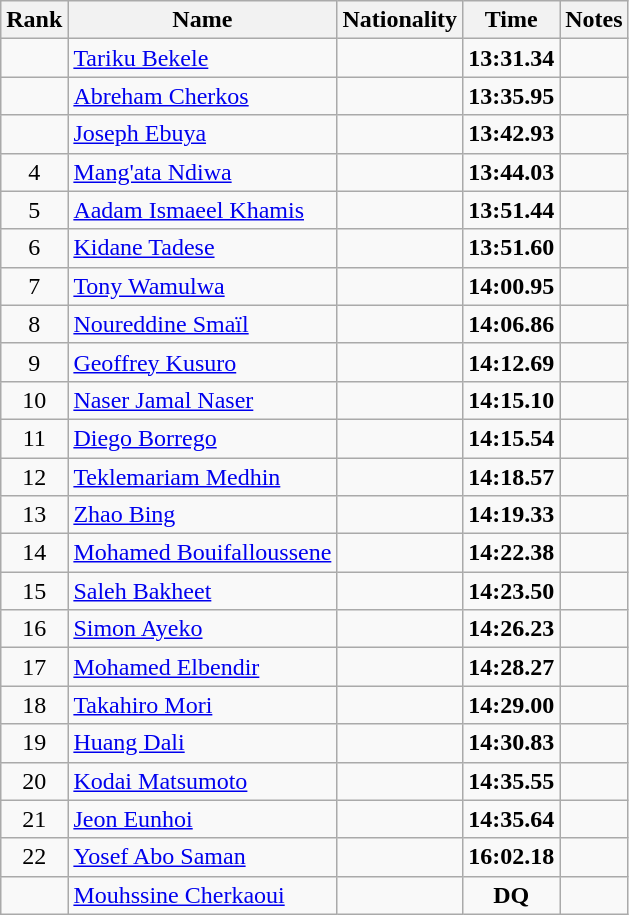<table class="wikitable sortable" style="text-align:center">
<tr>
<th>Rank</th>
<th>Name</th>
<th>Nationality</th>
<th>Time</th>
<th>Notes</th>
</tr>
<tr>
<td></td>
<td align=left><a href='#'>Tariku Bekele</a></td>
<td align=left></td>
<td><strong>13:31.34</strong></td>
<td></td>
</tr>
<tr>
<td></td>
<td align=left><a href='#'>Abreham Cherkos</a></td>
<td align=left></td>
<td><strong>13:35.95</strong></td>
<td></td>
</tr>
<tr>
<td></td>
<td align=left><a href='#'>Joseph Ebuya</a></td>
<td align=left></td>
<td><strong>13:42.93</strong></td>
<td></td>
</tr>
<tr>
<td>4</td>
<td align=left><a href='#'>Mang'ata Ndiwa</a></td>
<td align=left></td>
<td><strong>13:44.03</strong></td>
<td></td>
</tr>
<tr>
<td>5</td>
<td align=left><a href='#'>Aadam Ismaeel Khamis</a></td>
<td align=left></td>
<td><strong>13:51.44</strong></td>
<td></td>
</tr>
<tr>
<td>6</td>
<td align=left><a href='#'>Kidane Tadese</a></td>
<td align=left></td>
<td><strong>13:51.60</strong></td>
<td></td>
</tr>
<tr>
<td>7</td>
<td align=left><a href='#'>Tony Wamulwa</a></td>
<td align=left></td>
<td><strong>14:00.95</strong></td>
<td></td>
</tr>
<tr>
<td>8</td>
<td align=left><a href='#'>Noureddine Smaïl</a></td>
<td align=left></td>
<td><strong>14:06.86</strong></td>
<td></td>
</tr>
<tr>
<td>9</td>
<td align=left><a href='#'>Geoffrey Kusuro</a></td>
<td align=left></td>
<td><strong>14:12.69</strong></td>
<td></td>
</tr>
<tr>
<td>10</td>
<td align=left><a href='#'>Naser Jamal Naser</a></td>
<td align=left></td>
<td><strong>14:15.10</strong></td>
<td></td>
</tr>
<tr>
<td>11</td>
<td align=left><a href='#'>Diego Borrego</a></td>
<td align=left></td>
<td><strong>14:15.54</strong></td>
<td></td>
</tr>
<tr>
<td>12</td>
<td align=left><a href='#'>Teklemariam Medhin</a></td>
<td align=left></td>
<td><strong>14:18.57</strong></td>
<td></td>
</tr>
<tr>
<td>13</td>
<td align=left><a href='#'>Zhao Bing</a></td>
<td align=left></td>
<td><strong>14:19.33</strong></td>
<td></td>
</tr>
<tr>
<td>14</td>
<td align=left><a href='#'>Mohamed Bouifalloussene</a></td>
<td align=left></td>
<td><strong>14:22.38</strong></td>
<td></td>
</tr>
<tr>
<td>15</td>
<td align=left><a href='#'>Saleh Bakheet</a></td>
<td align=left></td>
<td><strong>14:23.50</strong></td>
<td></td>
</tr>
<tr>
<td>16</td>
<td align=left><a href='#'>Simon Ayeko</a></td>
<td align=left></td>
<td><strong>14:26.23</strong></td>
<td></td>
</tr>
<tr>
<td>17</td>
<td align=left><a href='#'>Mohamed Elbendir</a></td>
<td align=left></td>
<td><strong>14:28.27</strong></td>
<td></td>
</tr>
<tr>
<td>18</td>
<td align=left><a href='#'>Takahiro Mori</a></td>
<td align=left></td>
<td><strong>14:29.00</strong></td>
<td></td>
</tr>
<tr>
<td>19</td>
<td align=left><a href='#'>Huang Dali</a></td>
<td align=left></td>
<td><strong>14:30.83</strong></td>
<td></td>
</tr>
<tr>
<td>20</td>
<td align=left><a href='#'>Kodai Matsumoto</a></td>
<td align=left></td>
<td><strong>14:35.55</strong></td>
<td></td>
</tr>
<tr>
<td>21</td>
<td align=left><a href='#'>Jeon Eunhoi</a></td>
<td align=left></td>
<td><strong>14:35.64</strong></td>
<td></td>
</tr>
<tr>
<td>22</td>
<td align=left><a href='#'>Yosef Abo Saman</a></td>
<td align=left></td>
<td><strong>16:02.18</strong></td>
<td></td>
</tr>
<tr>
<td></td>
<td align=left><a href='#'>Mouhssine Cherkaoui</a></td>
<td align=left></td>
<td><strong>DQ</strong></td>
<td></td>
</tr>
</table>
